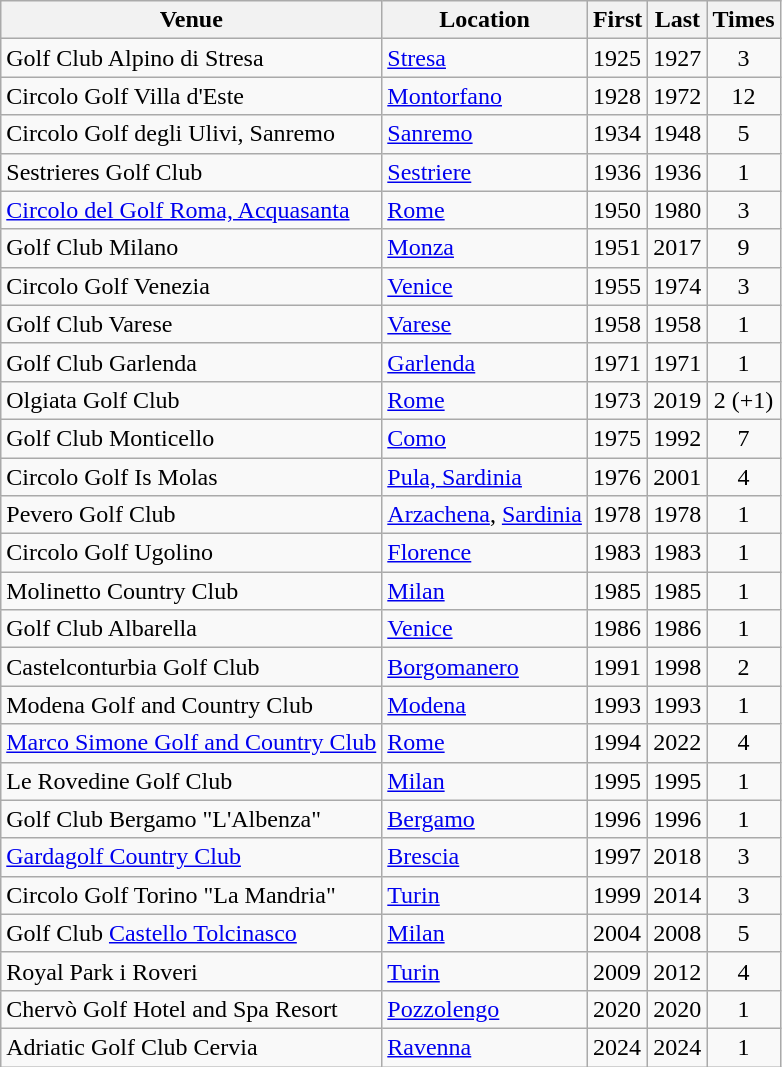<table class="wikitable">
<tr>
<th>Venue</th>
<th>Location</th>
<th>First</th>
<th>Last</th>
<th>Times</th>
</tr>
<tr>
<td>Golf Club Alpino di Stresa</td>
<td><a href='#'>Stresa</a></td>
<td>1925</td>
<td>1927</td>
<td align=center>3</td>
</tr>
<tr>
<td>Circolo Golf Villa d'Este</td>
<td><a href='#'>Montorfano</a></td>
<td>1928</td>
<td>1972</td>
<td align=center>12</td>
</tr>
<tr>
<td>Circolo Golf degli Ulivi, Sanremo</td>
<td><a href='#'>Sanremo</a></td>
<td>1934</td>
<td>1948</td>
<td align=center>5</td>
</tr>
<tr>
<td>Sestrieres Golf Club</td>
<td><a href='#'>Sestriere</a></td>
<td>1936</td>
<td>1936</td>
<td align=center>1</td>
</tr>
<tr>
<td><a href='#'>Circolo del Golf Roma, Acquasanta</a></td>
<td><a href='#'>Rome</a></td>
<td>1950</td>
<td>1980</td>
<td align=center>3</td>
</tr>
<tr>
<td>Golf Club Milano</td>
<td><a href='#'>Monza</a></td>
<td>1951</td>
<td>2017</td>
<td align=center>9</td>
</tr>
<tr>
<td>Circolo Golf Venezia</td>
<td><a href='#'>Venice</a></td>
<td>1955</td>
<td>1974</td>
<td align=center>3</td>
</tr>
<tr>
<td>Golf Club Varese</td>
<td><a href='#'>Varese</a></td>
<td>1958</td>
<td>1958</td>
<td align=center>1</td>
</tr>
<tr>
<td>Golf Club Garlenda</td>
<td><a href='#'>Garlenda</a></td>
<td>1971</td>
<td>1971</td>
<td align=center>1</td>
</tr>
<tr>
<td>Olgiata Golf Club</td>
<td><a href='#'>Rome</a></td>
<td>1973</td>
<td>2019</td>
<td align=center>2 (+1)</td>
</tr>
<tr>
<td>Golf Club Monticello</td>
<td><a href='#'>Como</a></td>
<td>1975</td>
<td>1992</td>
<td align=center>7</td>
</tr>
<tr>
<td>Circolo Golf Is Molas</td>
<td><a href='#'>Pula, Sardinia</a></td>
<td>1976</td>
<td>2001</td>
<td align=center>4</td>
</tr>
<tr>
<td>Pevero Golf Club</td>
<td><a href='#'>Arzachena</a>, <a href='#'>Sardinia</a></td>
<td>1978</td>
<td>1978</td>
<td align=center>1</td>
</tr>
<tr>
<td>Circolo Golf Ugolino</td>
<td><a href='#'>Florence</a></td>
<td>1983</td>
<td>1983</td>
<td align=center>1</td>
</tr>
<tr>
<td>Molinetto Country Club</td>
<td><a href='#'>Milan</a></td>
<td>1985</td>
<td>1985</td>
<td align=center>1</td>
</tr>
<tr>
<td>Golf Club Albarella</td>
<td><a href='#'>Venice</a></td>
<td>1986</td>
<td>1986</td>
<td align=center>1</td>
</tr>
<tr>
<td>Castelconturbia Golf Club</td>
<td><a href='#'>Borgomanero</a></td>
<td>1991</td>
<td>1998</td>
<td align=center>2</td>
</tr>
<tr>
<td>Modena Golf and Country Club</td>
<td><a href='#'>Modena</a></td>
<td>1993</td>
<td>1993</td>
<td align=center>1</td>
</tr>
<tr>
<td><a href='#'>Marco Simone Golf and Country Club</a></td>
<td><a href='#'>Rome</a></td>
<td>1994</td>
<td>2022</td>
<td align=center>4</td>
</tr>
<tr>
<td>Le Rovedine Golf Club</td>
<td><a href='#'>Milan</a></td>
<td>1995</td>
<td>1995</td>
<td align=center>1</td>
</tr>
<tr>
<td>Golf Club Bergamo "L'Albenza"</td>
<td><a href='#'>Bergamo</a></td>
<td>1996</td>
<td>1996</td>
<td align=center>1</td>
</tr>
<tr>
<td><a href='#'>Gardagolf Country Club</a></td>
<td><a href='#'>Brescia</a></td>
<td>1997</td>
<td>2018</td>
<td align=center>3</td>
</tr>
<tr>
<td>Circolo Golf Torino "La Mandria"</td>
<td><a href='#'>Turin</a></td>
<td>1999</td>
<td>2014</td>
<td align=center>3</td>
</tr>
<tr>
<td>Golf Club <a href='#'>Castello Tolcinasco</a></td>
<td><a href='#'>Milan</a></td>
<td>2004</td>
<td>2008</td>
<td align=center>5</td>
</tr>
<tr>
<td>Royal Park i Roveri</td>
<td><a href='#'>Turin</a></td>
<td>2009</td>
<td>2012</td>
<td align=center>4</td>
</tr>
<tr>
<td>Chervò Golf Hotel and Spa Resort</td>
<td><a href='#'>Pozzolengo</a></td>
<td>2020</td>
<td>2020</td>
<td align=center>1</td>
</tr>
<tr>
<td>Adriatic Golf Club Cervia</td>
<td><a href='#'>Ravenna</a></td>
<td>2024</td>
<td>2024</td>
<td align=center>1</td>
</tr>
</table>
